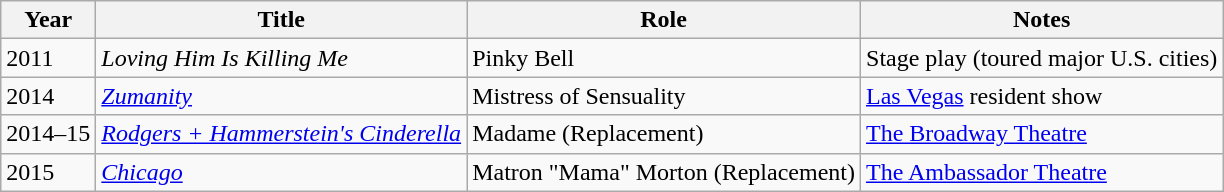<table class="wikitable sortable" style="text-align:left;">
<tr>
<th>Year</th>
<th>Title</th>
<th>Role</th>
<th>Notes</th>
</tr>
<tr>
<td>2011</td>
<td><em>Loving Him Is Killing Me</em></td>
<td>Pinky Bell</td>
<td>Stage play (toured major U.S. cities)</td>
</tr>
<tr>
<td>2014</td>
<td><em><a href='#'>Zumanity</a></em></td>
<td>Mistress of Sensuality</td>
<td><a href='#'>Las Vegas</a> resident show</td>
</tr>
<tr>
<td>2014–15</td>
<td><em><a href='#'>Rodgers + Hammerstein's Cinderella</a></em></td>
<td>Madame (Replacement)</td>
<td><a href='#'>The Broadway Theatre</a></td>
</tr>
<tr>
<td>2015</td>
<td><em><a href='#'>Chicago</a></em></td>
<td>Matron "Mama" Morton (Replacement)</td>
<td><a href='#'>The Ambassador Theatre</a></td>
</tr>
</table>
